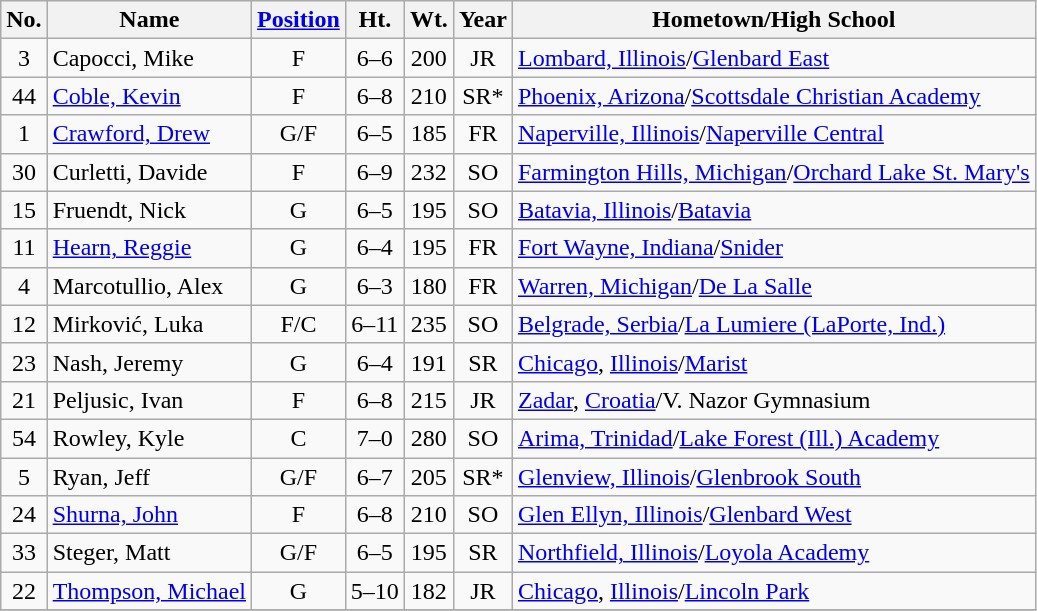<table class="wikitable" style="text-align:center">
<tr>
<th>No.</th>
<th>Name</th>
<th><a href='#'>Position</a></th>
<th>Ht.</th>
<th>Wt.</th>
<th>Year</th>
<th>Hometown/High School</th>
</tr>
<tr>
<td>3</td>
<td style="text-align:left">Capocci, Mike</td>
<td>F</td>
<td>6–6</td>
<td>200</td>
<td>JR</td>
<td style="text-align:left"><a href='#'>Lombard, Illinois</a>/<a href='#'>Glenbard East</a></td>
</tr>
<tr>
<td>44</td>
<td style="text-align:left"><a href='#'>Coble, Kevin</a></td>
<td>F</td>
<td>6–8</td>
<td>210</td>
<td>SR*</td>
<td style="text-align:left"><a href='#'>Phoenix, Arizona</a>/<a href='#'>Scottsdale Christian Academy</a></td>
</tr>
<tr>
<td>1</td>
<td style="text-align:left"><a href='#'>Crawford, Drew</a></td>
<td>G/F</td>
<td>6–5</td>
<td>185</td>
<td>FR</td>
<td style="text-align:left"><a href='#'>Naperville, Illinois</a>/<a href='#'>Naperville Central</a></td>
</tr>
<tr>
<td>30</td>
<td style="text-align:left">Curletti, Davide</td>
<td>F</td>
<td>6–9</td>
<td>232</td>
<td>SO</td>
<td style="text-align:left"><a href='#'>Farmington Hills, Michigan</a>/<a href='#'>Orchard Lake St. Mary's</a></td>
</tr>
<tr>
<td>15</td>
<td style="text-align:left">Fruendt, Nick</td>
<td>G</td>
<td>6–5</td>
<td>195</td>
<td>SO</td>
<td style="text-align:left"><a href='#'>Batavia, Illinois</a>/<a href='#'>Batavia</a></td>
</tr>
<tr>
<td>11</td>
<td style="text-align:left"><a href='#'>Hearn, Reggie</a></td>
<td>G</td>
<td>6–4</td>
<td>195</td>
<td>FR</td>
<td style="text-align:left"><a href='#'>Fort Wayne, Indiana</a>/<a href='#'>Snider</a></td>
</tr>
<tr>
<td>4</td>
<td style="text-align:left">Marcotullio, Alex</td>
<td>G</td>
<td>6–3</td>
<td>180</td>
<td>FR</td>
<td style="text-align:left"><a href='#'>Warren, Michigan</a>/<a href='#'>De La Salle</a></td>
</tr>
<tr>
<td>12</td>
<td style="text-align:left">Mirković, Luka</td>
<td>F/C</td>
<td>6–11</td>
<td>235</td>
<td>SO</td>
<td style="text-align:left"><a href='#'>Belgrade, Serbia</a>/<a href='#'>La Lumiere (LaPorte, Ind.)</a></td>
</tr>
<tr>
<td>23</td>
<td style="text-align:left">Nash, Jeremy</td>
<td>G</td>
<td>6–4</td>
<td>191</td>
<td>SR</td>
<td style="text-align:left"><a href='#'>Chicago</a>, <a href='#'>Illinois</a>/<a href='#'>Marist</a></td>
</tr>
<tr>
<td>21</td>
<td style="text-align:left">Peljusic, Ivan</td>
<td>F</td>
<td>6–8</td>
<td>215</td>
<td>JR</td>
<td style="text-align:left"><a href='#'>Zadar</a>, <a href='#'>Croatia</a>/V. Nazor Gymnasium</td>
</tr>
<tr>
<td>54</td>
<td style="text-align:left">Rowley, Kyle</td>
<td>C</td>
<td>7–0</td>
<td>280</td>
<td>SO</td>
<td style="text-align:left"><a href='#'>Arima, Trinidad</a>/<a href='#'>Lake Forest (Ill.) Academy</a></td>
</tr>
<tr>
<td>5</td>
<td style="text-align:left">Ryan, Jeff</td>
<td>G/F</td>
<td>6–7</td>
<td>205</td>
<td>SR*</td>
<td style="text-align:left"><a href='#'>Glenview, Illinois</a>/<a href='#'>Glenbrook South</a></td>
</tr>
<tr>
<td>24</td>
<td style="text-align:left"><a href='#'>Shurna, John</a></td>
<td>F</td>
<td>6–8</td>
<td>210</td>
<td>SO</td>
<td style="text-align:left"><a href='#'>Glen Ellyn, Illinois</a>/<a href='#'>Glenbard West</a></td>
</tr>
<tr>
<td>33</td>
<td style="text-align:left">Steger, Matt</td>
<td>G/F</td>
<td>6–5</td>
<td>195</td>
<td>SR</td>
<td style="text-align:left"><a href='#'>Northfield, Illinois</a>/<a href='#'>Loyola Academy</a></td>
</tr>
<tr>
<td>22</td>
<td style="text-align:left"><a href='#'>Thompson, Michael</a></td>
<td>G</td>
<td>5–10</td>
<td>182</td>
<td>JR</td>
<td style="text-align:left"><a href='#'>Chicago</a>, <a href='#'>Illinois</a>/<a href='#'>Lincoln Park</a></td>
</tr>
<tr>
</tr>
</table>
